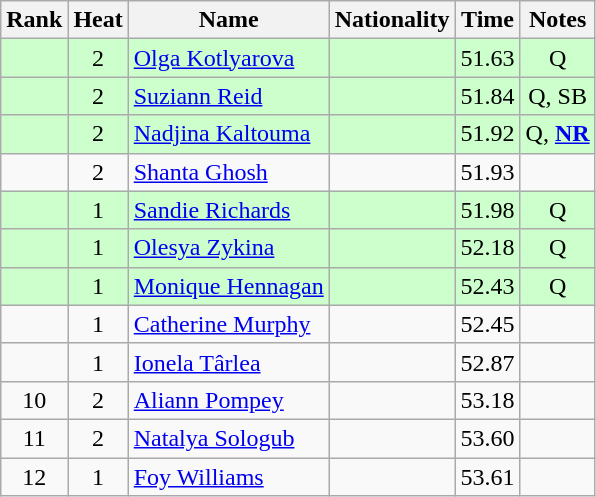<table class="wikitable sortable" style="text-align:center">
<tr>
<th>Rank</th>
<th>Heat</th>
<th>Name</th>
<th>Nationality</th>
<th>Time</th>
<th>Notes</th>
</tr>
<tr bgcolor=ccffcc>
<td></td>
<td>2</td>
<td align="left"><a href='#'>Olga Kotlyarova</a></td>
<td align=left></td>
<td>51.63</td>
<td>Q</td>
</tr>
<tr bgcolor=ccffcc>
<td></td>
<td>2</td>
<td align="left"><a href='#'>Suziann Reid</a></td>
<td align=left></td>
<td>51.84</td>
<td>Q, SB</td>
</tr>
<tr bgcolor=ccffcc>
<td></td>
<td>2</td>
<td align="left"><a href='#'>Nadjina Kaltouma</a></td>
<td align=left></td>
<td>51.92</td>
<td>Q, <strong><a href='#'>NR</a></strong></td>
</tr>
<tr>
<td></td>
<td>2</td>
<td align="left"><a href='#'>Shanta Ghosh</a></td>
<td align=left></td>
<td>51.93</td>
<td></td>
</tr>
<tr bgcolor=ccffcc>
<td></td>
<td>1</td>
<td align="left"><a href='#'>Sandie Richards</a></td>
<td align=left></td>
<td>51.98</td>
<td>Q</td>
</tr>
<tr bgcolor=ccffcc>
<td></td>
<td>1</td>
<td align="left"><a href='#'>Olesya Zykina</a></td>
<td align=left></td>
<td>52.18</td>
<td>Q</td>
</tr>
<tr bgcolor=ccffcc>
<td></td>
<td>1</td>
<td align="left"><a href='#'>Monique Hennagan</a></td>
<td align=left></td>
<td>52.43</td>
<td>Q</td>
</tr>
<tr>
<td></td>
<td>1</td>
<td align="left"><a href='#'>Catherine Murphy</a></td>
<td align=left></td>
<td>52.45</td>
<td></td>
</tr>
<tr>
<td></td>
<td>1</td>
<td align="left"><a href='#'>Ionela Târlea</a></td>
<td align=left></td>
<td>52.87</td>
<td></td>
</tr>
<tr>
<td>10</td>
<td>2</td>
<td align="left"><a href='#'>Aliann Pompey</a></td>
<td align=left></td>
<td>53.18</td>
<td></td>
</tr>
<tr>
<td>11</td>
<td>2</td>
<td align="left"><a href='#'>Natalya Sologub</a></td>
<td align=left></td>
<td>53.60</td>
<td></td>
</tr>
<tr>
<td>12</td>
<td>1</td>
<td align="left"><a href='#'>Foy Williams</a></td>
<td align=left></td>
<td>53.61</td>
<td></td>
</tr>
</table>
